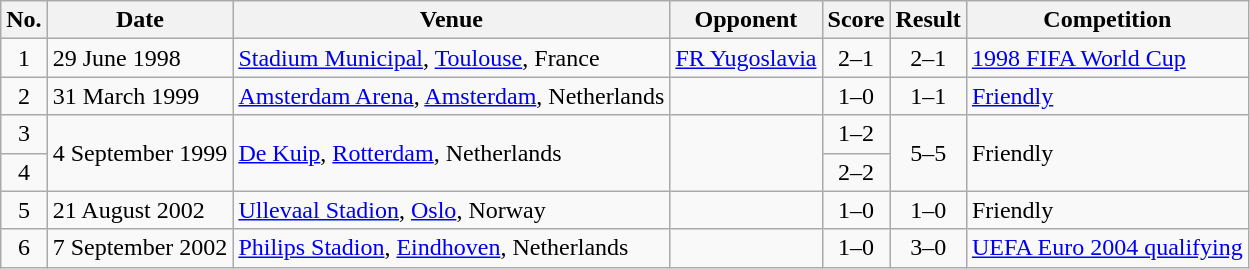<table class="wikitable sortable">
<tr>
<th scope="col">No.</th>
<th scope="col">Date</th>
<th scope="col">Venue</th>
<th scope="col">Opponent</th>
<th scope="col">Score</th>
<th scope="col">Result</th>
<th scope="col">Competition</th>
</tr>
<tr>
<td align="center">1</td>
<td>29 June 1998</td>
<td><a href='#'>Stadium Municipal</a>, <a href='#'>Toulouse</a>, France</td>
<td> <a href='#'>FR Yugoslavia</a></td>
<td align="center">2–1</td>
<td align="center">2–1</td>
<td><a href='#'>1998 FIFA World Cup</a></td>
</tr>
<tr>
<td align="center">2</td>
<td>31 March 1999</td>
<td><a href='#'>Amsterdam Arena</a>, <a href='#'>Amsterdam</a>, Netherlands</td>
<td></td>
<td align="center">1–0</td>
<td align="center">1–1</td>
<td><a href='#'>Friendly</a></td>
</tr>
<tr>
<td align="center">3</td>
<td rowspan="2">4 September 1999</td>
<td rowspan="2"><a href='#'>De Kuip</a>, <a href='#'>Rotterdam</a>, Netherlands</td>
<td rowspan="2"></td>
<td align="center">1–2</td>
<td rowspan="2" align="center">5–5</td>
<td rowspan="2">Friendly</td>
</tr>
<tr>
<td align="center">4</td>
<td align="center">2–2</td>
</tr>
<tr>
<td align="center">5</td>
<td>21 August 2002</td>
<td><a href='#'>Ullevaal Stadion</a>, <a href='#'>Oslo</a>, Norway</td>
<td></td>
<td align="center">1–0</td>
<td align="center">1–0</td>
<td>Friendly</td>
</tr>
<tr>
<td align="center">6</td>
<td>7 September 2002</td>
<td><a href='#'>Philips Stadion</a>, <a href='#'>Eindhoven</a>, Netherlands</td>
<td></td>
<td align="center">1–0</td>
<td align="center">3–0</td>
<td><a href='#'>UEFA Euro 2004 qualifying</a></td>
</tr>
</table>
